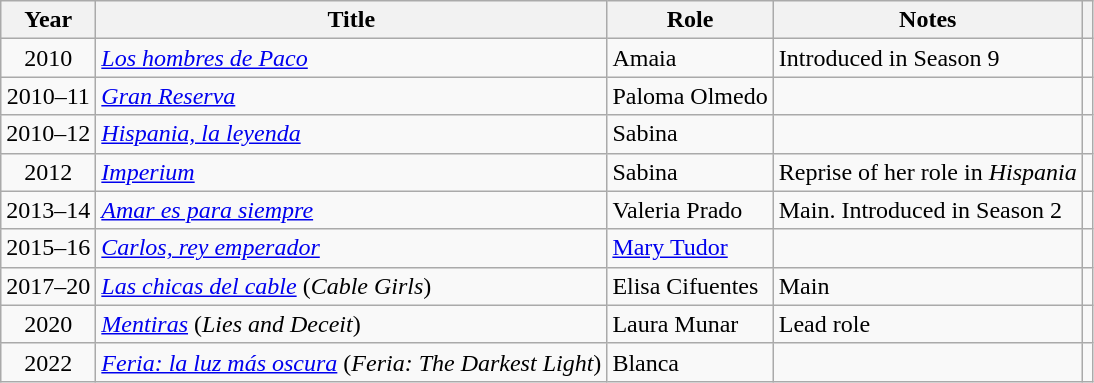<table class="wikitable sortable">
<tr>
<th>Year</th>
<th>Title</th>
<th>Role</th>
<th class="unsortable">Notes</th>
<th></th>
</tr>
<tr>
<td align = "center">2010</td>
<td><em><a href='#'>Los hombres de Paco</a></em></td>
<td>Amaia</td>
<td>Introduced in Season 9</td>
<td align = "center"></td>
</tr>
<tr>
<td align = "center">2010–11</td>
<td><em><a href='#'>Gran Reserva</a></em></td>
<td>Paloma Olmedo</td>
<td></td>
<td align = "center"></td>
</tr>
<tr>
<td align = "center">2010–12</td>
<td><em><a href='#'>Hispania, la leyenda</a></em></td>
<td>Sabina</td>
<td></td>
<td align = "center"></td>
</tr>
<tr>
<td align = "center">2012</td>
<td><a href='#'><em>Imperium</em></a></td>
<td>Sabina</td>
<td>Reprise of her role in <em>Hispania</em></td>
<td align = "center"></td>
</tr>
<tr>
<td align = "center">2013–14</td>
<td><em><a href='#'>Amar es para siempre</a></em></td>
<td>Valeria Prado</td>
<td>Main. Introduced in Season 2</td>
<td align = "center"></td>
</tr>
<tr>
<td align = "center">2015–16</td>
<td><em><a href='#'>Carlos, rey emperador</a></em></td>
<td><a href='#'>Mary Tudor</a></td>
<td></td>
<td align = "center"></td>
</tr>
<tr>
<td align = "center">2017–20</td>
<td><a href='#'><em>Las chicas del cable</em></a> (<em>Cable Girls</em>)</td>
<td>Elisa Cifuentes</td>
<td>Main</td>
<td align = "center"></td>
</tr>
<tr>
<td align = "center">2020</td>
<td><em><a href='#'>Mentiras</a></em> (<em>Lies and Deceit</em>)</td>
<td>Laura Munar</td>
<td>Lead role</td>
<td align = "center"></td>
</tr>
<tr>
<td align = "center">2022</td>
<td><em><a href='#'>Feria: la luz más oscura</a></em> (<em>Feria: The Darkest Light</em>)</td>
<td>Blanca</td>
<td></td>
<td align = "center"></td>
</tr>
</table>
